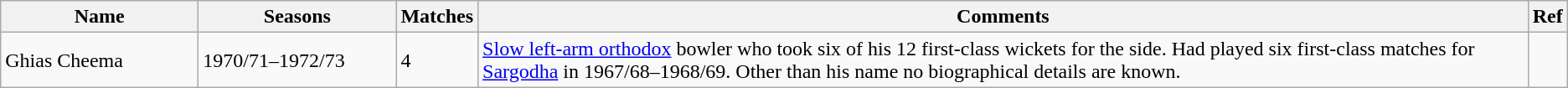<table class="wikitable">
<tr>
<th style="width:150px">Name</th>
<th style="width:150px">Seasons</th>
<th>Matches</th>
<th>Comments</th>
<th>Ref</th>
</tr>
<tr>
<td>Ghias Cheema</td>
<td>1970/71–1972/73</td>
<td>4</td>
<td><a href='#'>Slow left-arm orthodox</a> bowler who took six of his 12 first-class wickets for the side. Had played six first-class matches for <a href='#'>Sargodha</a> in 1967/68–1968/69. Other than his name no biographical details are known.</td>
<td></td>
</tr>
</table>
